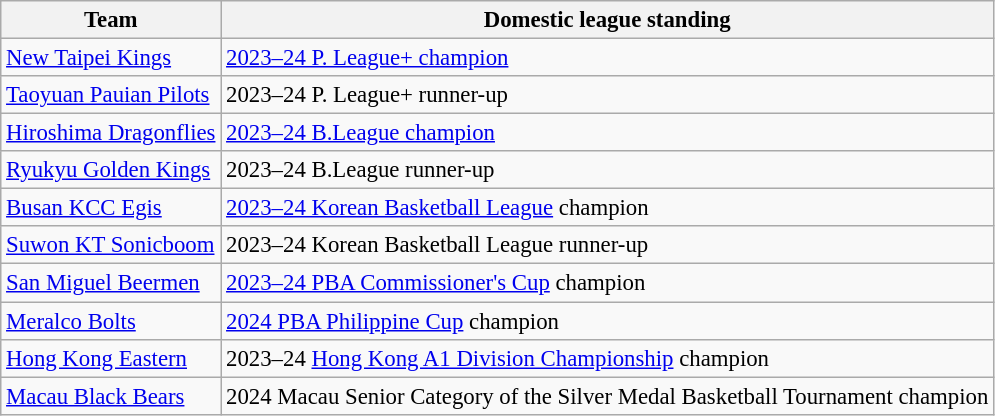<table class="wikitable" style="font-size:95%;">
<tr>
<th>Team</th>
<th>Domestic league standing</th>
</tr>
<tr>
<td> <a href='#'>New Taipei Kings</a></td>
<td><a href='#'>2023–24 P. League+ champion</a></td>
</tr>
<tr>
<td> <a href='#'>Taoyuan Pauian Pilots</a></td>
<td>2023–24 P. League+ runner-up</td>
</tr>
<tr>
<td> <a href='#'>Hiroshima Dragonflies</a></td>
<td><a href='#'>2023–24 B.League champion</a></td>
</tr>
<tr>
<td> <a href='#'>Ryukyu Golden Kings</a></td>
<td>2023–24 B.League runner-up</td>
</tr>
<tr>
<td> <a href='#'>Busan KCC Egis</a></td>
<td><a href='#'>2023–24 Korean Basketball League</a> champion</td>
</tr>
<tr>
<td> <a href='#'>Suwon KT Sonicboom</a></td>
<td>2023–24 Korean Basketball League runner-up</td>
</tr>
<tr>
<td> <a href='#'>San Miguel Beermen</a></td>
<td><a href='#'>2023–24 PBA Commissioner's Cup</a> champion</td>
</tr>
<tr>
<td> <a href='#'>Meralco Bolts</a></td>
<td><a href='#'>2024 PBA Philippine Cup</a> champion</td>
</tr>
<tr>
<td> <a href='#'>Hong Kong Eastern</a></td>
<td>2023–24 <a href='#'>Hong Kong A1 Division Championship</a> champion</td>
</tr>
<tr>
<td> <a href='#'>Macau Black Bears</a></td>
<td>2024 Macau Senior Category of the Silver Medal Basketball Tournament champion</td>
</tr>
</table>
